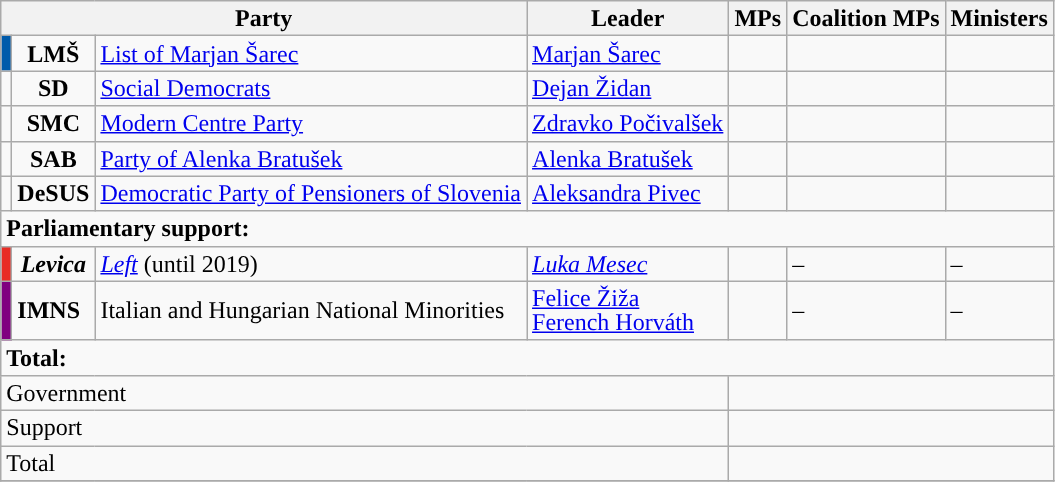<table class="wikitable" style="line-height:16px;">
<tr>
<th colspan="3">Party</th>
<th>Leader</th>
<th>MPs</th>
<th>Coalition MPs</th>
<th>Ministers</th>
</tr>
<tr>
<td style="background:#005bab"></td>
<td style="text-align:center;"><strong>LMŠ</strong></td>
<td><a href='#'>List of Marjan Šarec</a><br></td>
<td><a href='#'>Marjan Šarec</a><br></td>
<td></td>
<td></td>
<td></td>
</tr>
<tr>
<td style="background:"></td>
<td style="text-align:center;"><strong>SD</strong></td>
<td><a href='#'>Social Democrats</a><br></td>
<td><a href='#'>Dejan Židan</a><br></td>
<td></td>
<td></td>
<td></td>
</tr>
<tr>
<td style="background:"></td>
<td style="text-align:center;"><strong>SMC</strong></td>
<td><a href='#'>Modern Centre Party</a><br></td>
<td><a href='#'>Zdravko Počivalšek</a><br></td>
<td></td>
<td></td>
<td></td>
</tr>
<tr>
<td style="background:"></td>
<td style="text-align:center;"><strong>SAB</strong></td>
<td><a href='#'>Party of Alenka Bratušek</a><br></td>
<td><a href='#'>Alenka Bratušek</a><br></td>
<td></td>
<td></td>
<td></td>
</tr>
<tr>
<td style="background:"></td>
<td style="text-align:center;"><strong>DeSUS</strong></td>
<td><a href='#'>Democratic Party of Pensioners of Slovenia</a><br></td>
<td><a href='#'>Aleksandra Pivec</a><br></td>
<td></td>
<td></td>
<td></td>
</tr>
<tr>
<td colspan="7"><strong>Parliamentary support:</strong></td>
</tr>
<tr>
<td style="background:#e82c25;"></td>
<td style="text-align:center;"><strong><em>Levica</em></strong></td>
<td><em><a href='#'>Left</a></em> (until 2019)<br></td>
<td><em><a href='#'>Luka Mesec</a></em></td>
<td></td>
<td>–</td>
<td>–</td>
</tr>
<tr>
<td style="background:purple"></td>
<td><strong>IMNS</strong></td>
<td>Italian and Hungarian National Minorities<br></td>
<td><a href='#'>Felice Žiža</a><br><a href='#'>Ferench Horváth</a></td>
<td></td>
<td>–</td>
<td>–</td>
</tr>
<tr>
<td colspan="7"><strong>Total:</strong></td>
</tr>
<tr>
<td colspan="4">Government</td>
<td colspan="3"></td>
</tr>
<tr>
<td colspan="4">Support</td>
<td colspan="3"></td>
</tr>
<tr>
<td colspan="4">Total</td>
<td colspan="3"></td>
</tr>
<tr>
</tr>
</table>
